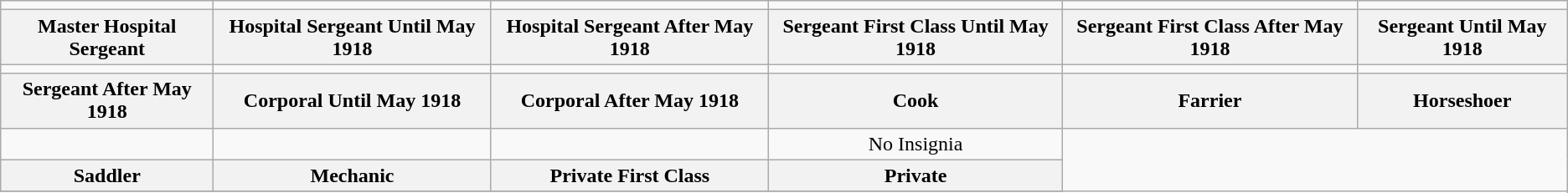<table class="wikitable" style="text-align:center">
<tr>
<td></td>
<td></td>
<td></td>
<td></td>
<td></td>
<td></td>
</tr>
<tr>
<th>Master Hospital Sergeant</th>
<th>Hospital Sergeant Until May 1918</th>
<th>Hospital Sergeant After May 1918</th>
<th>Sergeant First Class Until May 1918</th>
<th>Sergeant First Class After May 1918</th>
<th>Sergeant Until May 1918</th>
</tr>
<tr>
<td></td>
<td></td>
<td></td>
<td></td>
<td></td>
<td></td>
</tr>
<tr>
<th>Sergeant After May 1918</th>
<th>Corporal  Until May 1918</th>
<th>Corporal After May 1918</th>
<th>Cook</th>
<th>Farrier</th>
<th>Horseshoer</th>
</tr>
<tr>
<td></td>
<td></td>
<td></td>
<td>No Insignia</td>
</tr>
<tr>
<th>Saddler</th>
<th>Mechanic</th>
<th>Private First Class</th>
<th>Private</th>
</tr>
<tr>
</tr>
</table>
